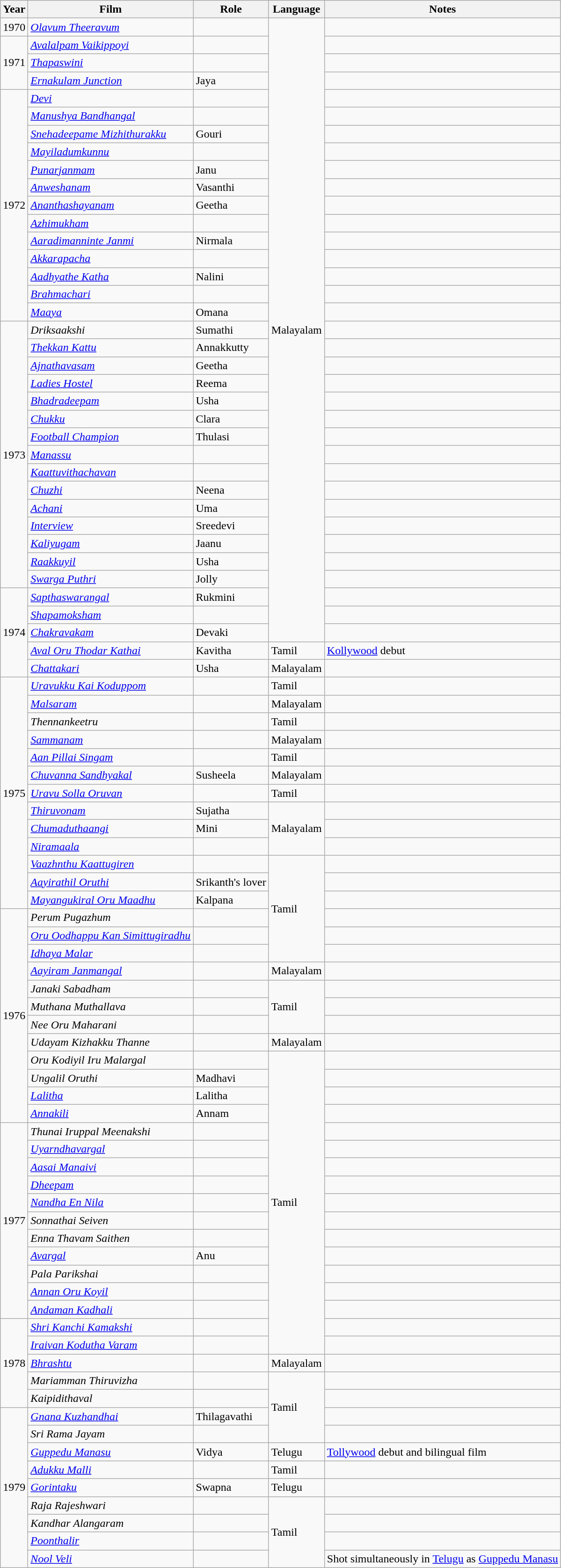<table class="wikitable sortable">
<tr>
<th>Year</th>
<th>Film</th>
<th>Role</th>
<th>Language</th>
<th>Notes</th>
</tr>
<tr>
<td>1970</td>
<td><em><a href='#'>Olavum Theeravum</a></em></td>
<td></td>
<td rowspan="35">Malayalam</td>
</tr>
<tr>
<td rowspan="3">1971</td>
<td><em><a href='#'>Avalalpam Vaikippoyi</a></em></td>
<td></td>
<td></td>
</tr>
<tr>
<td><em><a href='#'>Thapaswini</a></em></td>
<td></td>
<td></td>
</tr>
<tr>
<td><em><a href='#'>Ernakulam Junction</a></em></td>
<td>Jaya</td>
<td></td>
</tr>
<tr>
<td rowspan="13">1972</td>
<td><em><a href='#'>Devi</a></em></td>
<td></td>
<td></td>
</tr>
<tr>
<td><em><a href='#'>Manushya Bandhangal</a></em></td>
<td></td>
<td></td>
</tr>
<tr>
<td><em><a href='#'>Snehadeepame Mizhithurakku</a></em></td>
<td>Gouri</td>
<td></td>
</tr>
<tr>
<td><em><a href='#'>Mayiladumkunnu</a></em></td>
<td></td>
<td></td>
</tr>
<tr>
<td><em><a href='#'>Punarjanmam</a></em></td>
<td>Janu</td>
<td></td>
</tr>
<tr>
<td><em><a href='#'>Anweshanam</a></em></td>
<td>Vasanthi</td>
<td></td>
</tr>
<tr>
<td><em><a href='#'>Ananthashayanam</a></em></td>
<td>Geetha</td>
<td></td>
</tr>
<tr>
<td><em><a href='#'>Azhimukham</a></em></td>
<td></td>
<td></td>
</tr>
<tr>
<td><em><a href='#'>Aaradimanninte Janmi</a></em></td>
<td>Nirmala</td>
<td></td>
</tr>
<tr>
<td><em><a href='#'>Akkarapacha</a></em></td>
<td></td>
<td></td>
</tr>
<tr>
<td><em><a href='#'>Aadhyathe Katha</a></em></td>
<td>Nalini</td>
<td></td>
</tr>
<tr>
<td><em><a href='#'>Brahmachari</a></em></td>
<td></td>
<td></td>
</tr>
<tr>
<td><em><a href='#'>Maaya</a></em></td>
<td>Omana</td>
<td></td>
</tr>
<tr>
<td rowspan="15">1973</td>
<td><em>Driksaakshi</em></td>
<td>Sumathi</td>
<td></td>
</tr>
<tr>
<td><em><a href='#'>Thekkan Kattu</a></em></td>
<td>Annakkutty</td>
<td></td>
</tr>
<tr>
<td><em><a href='#'>Ajnathavasam</a></em></td>
<td>Geetha</td>
<td></td>
</tr>
<tr>
<td><em><a href='#'>Ladies Hostel</a></em></td>
<td>Reema</td>
<td></td>
</tr>
<tr>
<td><em><a href='#'>Bhadradeepam</a></em></td>
<td>Usha</td>
<td></td>
</tr>
<tr>
<td><em><a href='#'>Chukku</a></em></td>
<td>Clara</td>
<td></td>
</tr>
<tr>
<td><em><a href='#'>Football Champion</a></em></td>
<td>Thulasi</td>
<td></td>
</tr>
<tr>
<td><em><a href='#'>Manassu</a></em></td>
<td></td>
<td></td>
</tr>
<tr>
<td><em><a href='#'>Kaattuvithachavan</a></em></td>
<td></td>
<td></td>
</tr>
<tr>
<td><em><a href='#'>Chuzhi</a></em></td>
<td>Neena</td>
<td></td>
</tr>
<tr>
<td><em><a href='#'>Achani</a></em></td>
<td>Uma</td>
<td></td>
</tr>
<tr>
<td><em><a href='#'>Interview</a></em></td>
<td>Sreedevi</td>
<td></td>
</tr>
<tr>
<td><em><a href='#'>Kaliyugam</a></em></td>
<td>Jaanu</td>
<td></td>
</tr>
<tr>
<td><em><a href='#'>Raakkuyil</a></em></td>
<td>Usha</td>
<td></td>
</tr>
<tr>
<td><em><a href='#'>Swarga Puthri</a></em></td>
<td>Jolly</td>
<td></td>
</tr>
<tr>
<td rowspan="5">1974</td>
<td><em><a href='#'>Sapthaswarangal</a></em></td>
<td>Rukmini</td>
<td></td>
</tr>
<tr>
<td><em><a href='#'>Shapamoksham</a></em></td>
<td></td>
<td></td>
</tr>
<tr>
<td><em><a href='#'>Chakravakam</a></em></td>
<td>Devaki</td>
<td></td>
</tr>
<tr>
<td><em><a href='#'>Aval Oru Thodar Kathai</a></em></td>
<td>Kavitha</td>
<td>Tamil</td>
<td><a href='#'>Kollywood</a> debut</td>
</tr>
<tr>
<td><em><a href='#'>Chattakari</a></em></td>
<td>Usha</td>
<td>Malayalam</td>
<td></td>
</tr>
<tr>
<td rowspan="13">1975</td>
<td><em><a href='#'>Uravukku Kai Koduppom</a></em></td>
<td></td>
<td>Tamil</td>
<td></td>
</tr>
<tr>
<td><em><a href='#'>Malsaram</a></em></td>
<td></td>
<td>Malayalam</td>
<td></td>
</tr>
<tr>
<td><em>Thennankeetru</em></td>
<td></td>
<td>Tamil</td>
<td></td>
</tr>
<tr>
<td><em><a href='#'>Sammanam</a></em></td>
<td></td>
<td>Malayalam</td>
<td></td>
</tr>
<tr>
<td><em><a href='#'>Aan Pillai Singam</a></em></td>
<td></td>
<td>Tamil</td>
<td></td>
</tr>
<tr>
<td><em><a href='#'>Chuvanna Sandhyakal</a></em></td>
<td>Susheela</td>
<td>Malayalam</td>
<td></td>
</tr>
<tr>
<td><em><a href='#'>Uravu Solla Oruvan</a></em></td>
<td></td>
<td>Tamil</td>
<td></td>
</tr>
<tr>
<td><em><a href='#'>Thiruvonam</a></em></td>
<td>Sujatha</td>
<td rowspan="3">Malayalam</td>
</tr>
<tr>
<td><em><a href='#'>Chumaduthaangi</a></em></td>
<td>Mini</td>
<td></td>
</tr>
<tr>
<td><em><a href='#'>Niramaala</a></em></td>
<td></td>
<td></td>
</tr>
<tr>
<td><em><a href='#'>Vaazhnthu Kaattugiren</a></em></td>
<td></td>
<td rowspan="6">Tamil</td>
</tr>
<tr>
<td><em><a href='#'>Aayirathil Oruthi</a></em></td>
<td>Srikanth's lover</td>
<td></td>
</tr>
<tr>
<td><em><a href='#'>Mayangukiral Oru Maadhu</a></em></td>
<td>Kalpana</td>
<td></td>
</tr>
<tr>
<td rowspan="12">1976</td>
<td><em>Perum Pugazhum</em></td>
<td></td>
<td></td>
</tr>
<tr>
<td><em><a href='#'>Oru Oodhappu Kan Simittugiradhu</a></em></td>
<td></td>
<td></td>
</tr>
<tr>
<td><em><a href='#'>Idhaya Malar</a></em></td>
<td></td>
<td></td>
</tr>
<tr>
<td><em><a href='#'>Aayiram Janmangal</a></em></td>
<td></td>
<td>Malayalam</td>
<td></td>
</tr>
<tr>
<td><em>Janaki Sabadham</em></td>
<td></td>
<td rowspan="3">Tamil</td>
</tr>
<tr>
<td><em>Muthana Muthallava</em></td>
<td></td>
<td></td>
</tr>
<tr>
<td><em>Nee Oru Maharani</em></td>
<td></td>
<td></td>
</tr>
<tr>
<td><em>Udayam Kizhakku Thanne</em></td>
<td></td>
<td>Malayalam</td>
<td></td>
</tr>
<tr>
<td><em>Oru Kodiyil Iru Malargal</em></td>
<td></td>
<td rowspan="17">Tamil</td>
</tr>
<tr>
<td><em>Ungalil Oruthi</em></td>
<td>Madhavi</td>
<td></td>
</tr>
<tr>
<td><em><a href='#'>Lalitha</a></em></td>
<td>Lalitha</td>
<td></td>
</tr>
<tr>
<td><em><a href='#'>Annakili</a></em></td>
<td>Annam</td>
<td></td>
</tr>
<tr>
<td rowspan="11">1977</td>
<td><em>Thunai Iruppal Meenakshi</em></td>
<td></td>
<td></td>
</tr>
<tr>
<td><em><a href='#'>Uyarndhavargal</a></em></td>
<td></td>
<td></td>
</tr>
<tr>
<td><em><a href='#'>Aasai Manaivi</a></em></td>
<td></td>
<td></td>
</tr>
<tr>
<td><em><a href='#'>Dheepam</a></em></td>
<td></td>
<td></td>
</tr>
<tr>
<td><em><a href='#'>Nandha En Nila</a></em></td>
<td></td>
<td></td>
</tr>
<tr>
<td><em>Sonnathai Seiven</em></td>
<td></td>
<td></td>
</tr>
<tr>
<td><em>Enna Thavam Saithen</em></td>
<td></td>
<td></td>
</tr>
<tr>
<td><em><a href='#'>Avargal</a></em></td>
<td>Anu</td>
<td></td>
</tr>
<tr>
<td><em>Pala Parikshai</em></td>
<td></td>
<td></td>
</tr>
<tr>
<td><em><a href='#'>Annan Oru Koyil</a></em></td>
<td></td>
<td></td>
</tr>
<tr>
<td><em><a href='#'>Andaman Kadhali</a></em></td>
<td></td>
<td></td>
</tr>
<tr>
<td rowspan="5">1978</td>
<td><em><a href='#'>Shri Kanchi Kamakshi</a></em></td>
<td></td>
<td></td>
</tr>
<tr>
<td><em><a href='#'>Iraivan Kodutha Varam</a></em></td>
<td></td>
<td></td>
</tr>
<tr>
<td><em><a href='#'>Bhrashtu</a></em></td>
<td></td>
<td>Malayalam</td>
<td></td>
</tr>
<tr>
<td><em>Mariamman Thiruvizha</em></td>
<td></td>
<td rowspan="4">Tamil</td>
</tr>
<tr>
<td><em>Kaipidithaval</em></td>
<td></td>
<td></td>
</tr>
<tr>
<td rowspan="9">1979</td>
<td><em><a href='#'>Gnana Kuzhandhai</a></em></td>
<td>Thilagavathi</td>
<td></td>
</tr>
<tr>
<td><em>Sri Rama Jayam</em></td>
<td></td>
<td></td>
</tr>
<tr>
<td><em><a href='#'>Guppedu Manasu</a></em></td>
<td>Vidya</td>
<td>Telugu</td>
<td><a href='#'>Tollywood</a> debut and bilingual film</td>
</tr>
<tr>
<td><em><a href='#'>Adukku Malli</a></em></td>
<td></td>
<td>Tamil</td>
<td></td>
</tr>
<tr>
<td><em><a href='#'>Gorintaku</a></em></td>
<td>Swapna</td>
<td>Telugu</td>
<td></td>
</tr>
<tr>
<td><em>Raja Rajeshwari</em></td>
<td></td>
<td rowspan="4">Tamil</td>
</tr>
<tr>
<td><em>Kandhar Alangaram</em></td>
<td></td>
<td></td>
</tr>
<tr>
<td><em><a href='#'>Poonthalir</a></em></td>
<td></td>
<td></td>
</tr>
<tr>
<td><em><a href='#'>Nool Veli</a></em></td>
<td></td>
<td>Shot simultaneously in <a href='#'>Telugu</a> as <a href='#'>Guppedu Manasu</a></td>
</tr>
</table>
